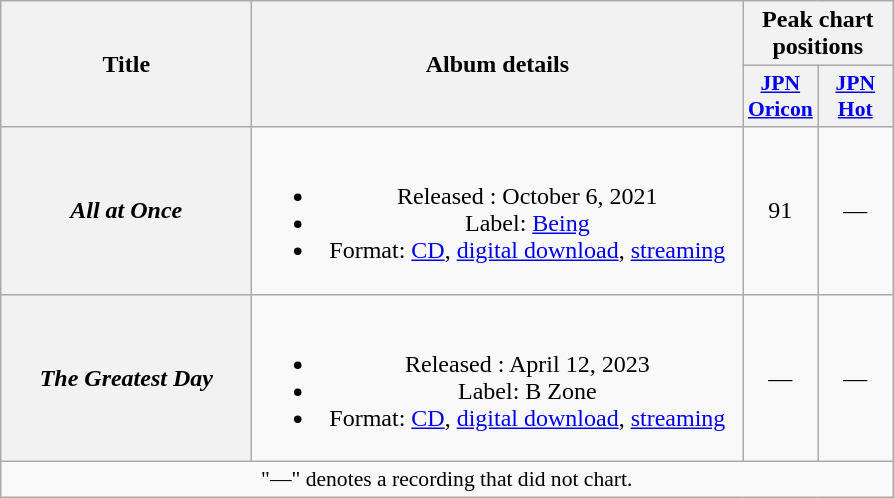<table class="wikitable plainrowheaders" style="text-align:center;">
<tr>
<th scope="col" rowspan="2" style="width:10em;">Title</th>
<th scope="col" rowspan="2" style="width:20em;">Album details</th>
<th scope="col" colspan="2">Peak chart positions</th>
</tr>
<tr>
<th scope="col" style="width:3em;font-size:90%;"><a href='#'>JPN<br>Oricon</a><br></th>
<th scope="col" style="width:3em;font-size:90%;"><a href='#'>JPN<br>Hot</a><br></th>
</tr>
<tr>
<th scope="row"><em>All at Once</em></th>
<td><br><ul><li>Released : October 6, 2021</li><li>Label: <a href='#'>Being</a></li><li>Format: <a href='#'>CD</a>, <a href='#'>digital download</a>, <a href='#'>streaming</a></li></ul></td>
<td>91</td>
<td>—</td>
</tr>
<tr>
<th scope="row"><em>The Greatest Day</em></th>
<td><br><ul><li>Released : April 12, 2023</li><li>Label: B Zone</li><li>Format: <a href='#'>CD</a>, <a href='#'>digital download</a>, <a href='#'>streaming</a></li></ul></td>
<td>—</td>
<td>—</td>
</tr>
<tr>
<td colspan="4" style="font-size:90%">"—" denotes a recording that did not chart.</td>
</tr>
</table>
